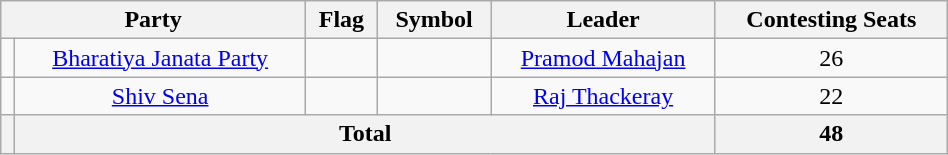<table class="wikitable" width="50%" style="text-align:center">
<tr>
<th colspan="2">Party</th>
<th>Flag</th>
<th>Symbol</th>
<th>Leader</th>
<th>Contesting Seats</th>
</tr>
<tr>
<td></td>
<td><a href='#'>Bharatiya Janata Party</a></td>
<td></td>
<td></td>
<td><a href='#'>Pramod Mahajan</a></td>
<td>26</td>
</tr>
<tr>
<td></td>
<td><a href='#'>Shiv Sena</a></td>
<td></td>
<td></td>
<td><a href='#'>Raj Thackeray</a></td>
<td>22</td>
</tr>
<tr>
<th></th>
<th colspan="4">Total</th>
<th>48</th>
</tr>
</table>
